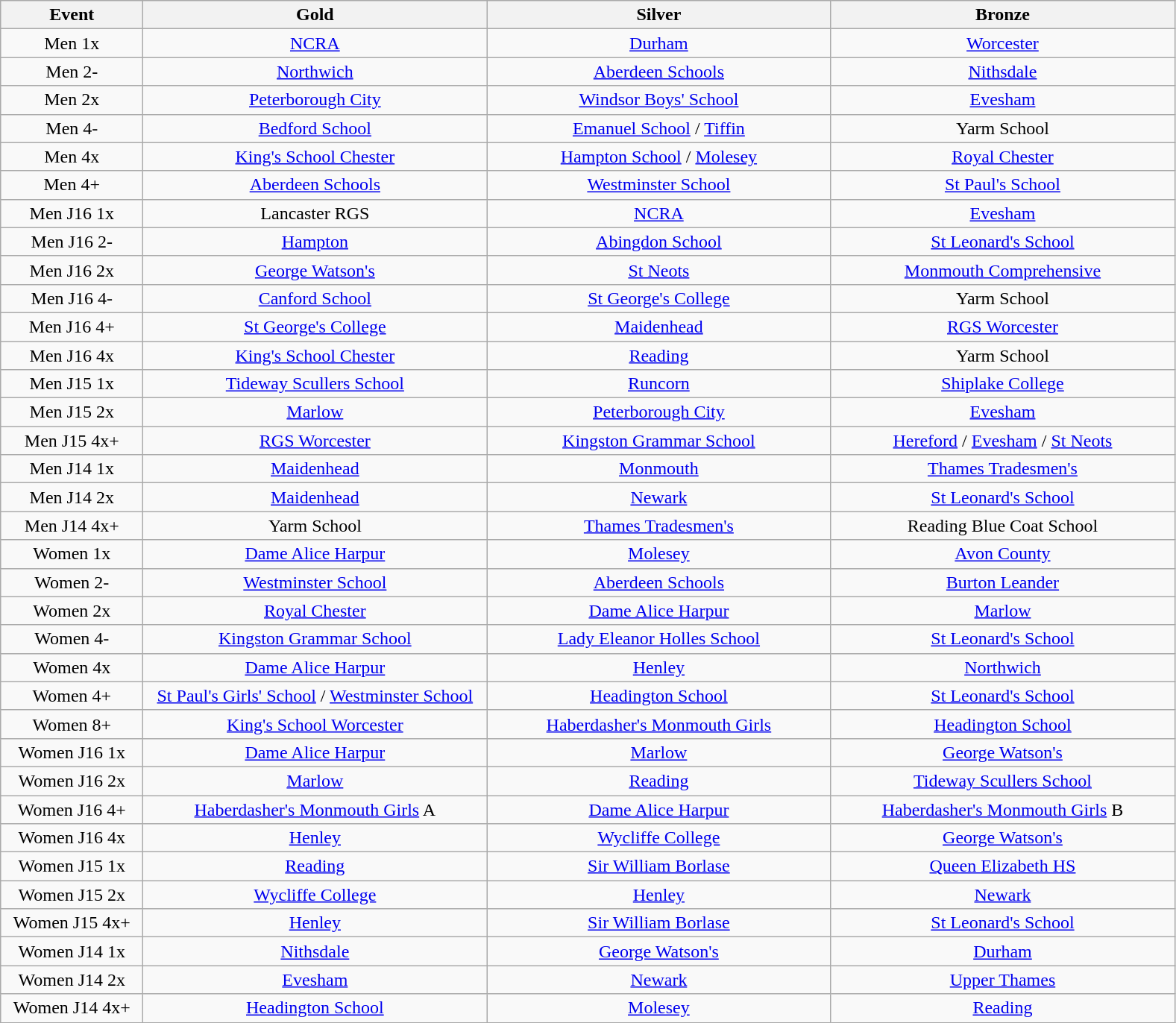<table class="wikitable" style="text-align:center">
<tr>
<th width=120>Event</th>
<th width=300>Gold</th>
<th width=300>Silver</th>
<th width=300>Bronze</th>
</tr>
<tr>
<td>Men 1x</td>
<td><a href='#'>NCRA</a></td>
<td><a href='#'>Durham</a></td>
<td><a href='#'>Worcester</a></td>
</tr>
<tr>
<td>Men 2-</td>
<td><a href='#'>Northwich</a></td>
<td><a href='#'>Aberdeen Schools</a></td>
<td><a href='#'>Nithsdale</a></td>
</tr>
<tr>
<td>Men 2x</td>
<td><a href='#'>Peterborough City</a></td>
<td><a href='#'>Windsor Boys' School</a></td>
<td><a href='#'>Evesham</a></td>
</tr>
<tr>
<td>Men 4-</td>
<td><a href='#'>Bedford School</a></td>
<td><a href='#'>Emanuel School</a> / <a href='#'>Tiffin</a></td>
<td>Yarm School</td>
</tr>
<tr>
<td>Men 4x</td>
<td><a href='#'>King's School Chester</a></td>
<td><a href='#'>Hampton School</a> / <a href='#'>Molesey</a></td>
<td><a href='#'>Royal Chester</a></td>
</tr>
<tr>
<td>Men 4+</td>
<td><a href='#'>Aberdeen Schools</a></td>
<td><a href='#'>Westminster School</a></td>
<td><a href='#'>St Paul's School</a></td>
</tr>
<tr>
<td>Men J16 1x</td>
<td>Lancaster RGS</td>
<td><a href='#'>NCRA</a></td>
<td><a href='#'>Evesham</a></td>
</tr>
<tr>
<td>Men J16 2-</td>
<td><a href='#'>Hampton</a></td>
<td><a href='#'>Abingdon School</a></td>
<td><a href='#'>St Leonard's School</a></td>
</tr>
<tr>
<td>Men J16 2x</td>
<td><a href='#'>George Watson's</a></td>
<td><a href='#'>St Neots</a></td>
<td><a href='#'>Monmouth Comprehensive</a></td>
</tr>
<tr>
<td>Men J16 4-</td>
<td><a href='#'>Canford School</a></td>
<td><a href='#'>St George's College</a></td>
<td>Yarm School</td>
</tr>
<tr>
<td>Men J16 4+</td>
<td><a href='#'>St George's College</a></td>
<td><a href='#'>Maidenhead</a></td>
<td><a href='#'>RGS Worcester</a></td>
</tr>
<tr>
<td>Men J16 4x</td>
<td><a href='#'>King's School Chester</a></td>
<td><a href='#'>Reading</a></td>
<td>Yarm School</td>
</tr>
<tr>
<td>Men J15 1x</td>
<td><a href='#'>Tideway Scullers School</a></td>
<td><a href='#'>Runcorn</a></td>
<td><a href='#'>Shiplake College</a></td>
</tr>
<tr>
<td>Men J15 2x</td>
<td><a href='#'>Marlow</a></td>
<td><a href='#'>Peterborough City</a></td>
<td><a href='#'>Evesham</a></td>
</tr>
<tr>
<td>Men J15 4x+</td>
<td><a href='#'>RGS Worcester</a></td>
<td><a href='#'>Kingston Grammar School</a></td>
<td><a href='#'>Hereford</a> / <a href='#'>Evesham</a> / <a href='#'>St Neots</a></td>
</tr>
<tr>
<td>Men J14 1x</td>
<td><a href='#'>Maidenhead</a></td>
<td><a href='#'>Monmouth</a></td>
<td><a href='#'>Thames Tradesmen's</a></td>
</tr>
<tr>
<td>Men J14 2x</td>
<td><a href='#'>Maidenhead</a></td>
<td><a href='#'>Newark</a></td>
<td><a href='#'>St Leonard's School</a></td>
</tr>
<tr>
<td>Men J14 4x+</td>
<td>Yarm School</td>
<td><a href='#'>Thames Tradesmen's</a></td>
<td>Reading Blue Coat School</td>
</tr>
<tr>
<td>Women 1x</td>
<td><a href='#'>Dame Alice Harpur</a></td>
<td><a href='#'>Molesey</a></td>
<td><a href='#'>Avon County</a></td>
</tr>
<tr>
<td>Women 2-</td>
<td><a href='#'>Westminster School</a></td>
<td><a href='#'>Aberdeen Schools</a></td>
<td><a href='#'>Burton Leander</a></td>
</tr>
<tr>
<td>Women 2x</td>
<td><a href='#'>Royal Chester</a></td>
<td><a href='#'>Dame Alice Harpur</a></td>
<td><a href='#'>Marlow</a></td>
</tr>
<tr>
<td>Women 4-</td>
<td><a href='#'>Kingston Grammar School</a></td>
<td><a href='#'>Lady Eleanor Holles School</a></td>
<td><a href='#'>St Leonard's School</a></td>
</tr>
<tr>
<td>Women 4x</td>
<td><a href='#'>Dame Alice Harpur</a></td>
<td><a href='#'>Henley</a></td>
<td><a href='#'>Northwich</a></td>
</tr>
<tr>
<td>Women 4+</td>
<td><a href='#'>St Paul's Girls' School</a> / <a href='#'>Westminster School</a></td>
<td><a href='#'>Headington School</a></td>
<td><a href='#'>St Leonard's School</a></td>
</tr>
<tr>
<td>Women 8+</td>
<td><a href='#'>King's School Worcester</a></td>
<td><a href='#'>Haberdasher's Monmouth Girls</a></td>
<td><a href='#'>Headington School</a></td>
</tr>
<tr>
<td>Women J16 1x</td>
<td><a href='#'>Dame Alice Harpur</a></td>
<td><a href='#'>Marlow</a></td>
<td><a href='#'>George Watson's</a></td>
</tr>
<tr>
<td>Women J16 2x</td>
<td><a href='#'>Marlow</a></td>
<td><a href='#'>Reading</a></td>
<td><a href='#'>Tideway Scullers School</a></td>
</tr>
<tr>
<td>Women J16 4+</td>
<td><a href='#'>Haberdasher's Monmouth Girls</a> A</td>
<td><a href='#'>Dame Alice Harpur</a></td>
<td><a href='#'>Haberdasher's Monmouth Girls</a> B</td>
</tr>
<tr>
<td>Women J16 4x</td>
<td><a href='#'>Henley</a></td>
<td><a href='#'>Wycliffe College</a></td>
<td><a href='#'>George Watson's</a></td>
</tr>
<tr>
<td>Women J15 1x</td>
<td><a href='#'>Reading</a></td>
<td><a href='#'>Sir William Borlase</a></td>
<td><a href='#'>Queen Elizabeth HS</a></td>
</tr>
<tr>
<td>Women J15 2x</td>
<td><a href='#'>Wycliffe College</a></td>
<td><a href='#'>Henley</a></td>
<td><a href='#'>Newark</a></td>
</tr>
<tr>
<td>Women J15 4x+</td>
<td><a href='#'>Henley</a></td>
<td><a href='#'>Sir William Borlase</a></td>
<td><a href='#'>St Leonard's School</a></td>
</tr>
<tr>
<td>Women J14 1x</td>
<td><a href='#'>Nithsdale</a></td>
<td><a href='#'>George Watson's</a></td>
<td><a href='#'>Durham</a></td>
</tr>
<tr>
<td>Women J14 2x</td>
<td><a href='#'>Evesham</a></td>
<td><a href='#'>Newark</a></td>
<td><a href='#'>Upper Thames</a></td>
</tr>
<tr>
<td>Women J14 4x+</td>
<td><a href='#'>Headington School</a></td>
<td><a href='#'>Molesey</a></td>
<td><a href='#'>Reading</a></td>
</tr>
</table>
